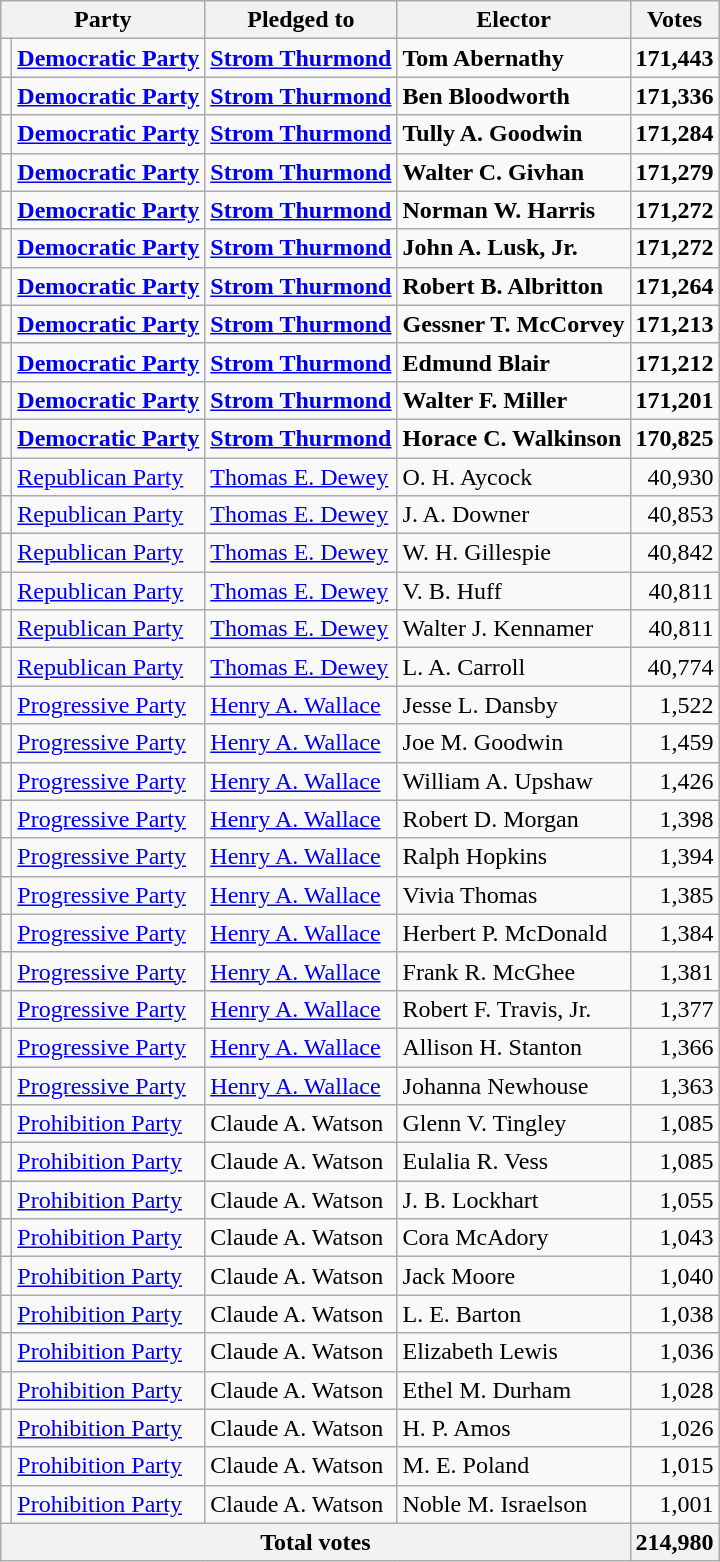<table class="wikitable">
<tr>
<th colspan=2>Party</th>
<th>Pledged to</th>
<th>Elector</th>
<th>Votes</th>
</tr>
<tr style="font-weight:bold">
<td bgcolor=></td>
<td><a href='#'>Democratic Party</a></td>
<td><a href='#'>Strom Thurmond</a></td>
<td>Tom Abernathy</td>
<td align=right>171,443</td>
</tr>
<tr style="font-weight:bold">
<td bgcolor=></td>
<td><a href='#'>Democratic Party</a></td>
<td><a href='#'>Strom Thurmond</a></td>
<td>Ben Bloodworth</td>
<td align=right>171,336</td>
</tr>
<tr style="font-weight:bold">
<td bgcolor=></td>
<td><a href='#'>Democratic Party</a></td>
<td><a href='#'>Strom Thurmond</a></td>
<td>Tully A. Goodwin</td>
<td align=right>171,284</td>
</tr>
<tr style="font-weight:bold">
<td bgcolor=></td>
<td><a href='#'>Democratic Party</a></td>
<td><a href='#'>Strom Thurmond</a></td>
<td>Walter C. Givhan</td>
<td align=right>171,279</td>
</tr>
<tr style="font-weight:bold">
<td bgcolor=></td>
<td><a href='#'>Democratic Party</a></td>
<td><a href='#'>Strom Thurmond</a></td>
<td>Norman W. Harris</td>
<td align=right>171,272</td>
</tr>
<tr style="font-weight:bold">
<td bgcolor=></td>
<td><a href='#'>Democratic Party</a></td>
<td><a href='#'>Strom Thurmond</a></td>
<td>John A. Lusk, Jr.</td>
<td align=right>171,272</td>
</tr>
<tr style="font-weight:bold">
<td bgcolor=></td>
<td><a href='#'>Democratic Party</a></td>
<td><a href='#'>Strom Thurmond</a></td>
<td>Robert B. Albritton</td>
<td align=right>171,264</td>
</tr>
<tr style="font-weight:bold">
<td bgcolor=></td>
<td><a href='#'>Democratic Party</a></td>
<td><a href='#'>Strom Thurmond</a></td>
<td>Gessner T. McCorvey</td>
<td align=right>171,213</td>
</tr>
<tr style="font-weight:bold">
<td bgcolor=></td>
<td><a href='#'>Democratic Party</a></td>
<td><a href='#'>Strom Thurmond</a></td>
<td>Edmund Blair</td>
<td align=right>171,212</td>
</tr>
<tr style="font-weight:bold">
<td bgcolor=></td>
<td><a href='#'>Democratic Party</a></td>
<td><a href='#'>Strom Thurmond</a></td>
<td>Walter F. Miller</td>
<td align=right>171,201</td>
</tr>
<tr style="font-weight:bold">
<td bgcolor=></td>
<td><a href='#'>Democratic Party</a></td>
<td><a href='#'>Strom Thurmond</a></td>
<td>Horace C. Walkinson</td>
<td align=right>170,825</td>
</tr>
<tr>
<td bgcolor=></td>
<td><a href='#'>Republican Party</a></td>
<td><a href='#'>Thomas E. Dewey</a></td>
<td>O. H. Aycock</td>
<td align=right>40,930</td>
</tr>
<tr>
<td bgcolor=></td>
<td><a href='#'>Republican Party</a></td>
<td><a href='#'>Thomas E. Dewey</a></td>
<td>J. A. Downer</td>
<td align=right>40,853</td>
</tr>
<tr>
<td bgcolor=></td>
<td><a href='#'>Republican Party</a></td>
<td><a href='#'>Thomas E. Dewey</a></td>
<td>W. H. Gillespie</td>
<td align=right>40,842</td>
</tr>
<tr>
<td bgcolor=></td>
<td><a href='#'>Republican Party</a></td>
<td><a href='#'>Thomas E. Dewey</a></td>
<td>V. B. Huff</td>
<td align=right>40,811</td>
</tr>
<tr>
<td bgcolor=></td>
<td><a href='#'>Republican Party</a></td>
<td><a href='#'>Thomas E. Dewey</a></td>
<td>Walter J. Kennamer</td>
<td align=right>40,811</td>
</tr>
<tr>
<td bgcolor=></td>
<td><a href='#'>Republican Party</a></td>
<td><a href='#'>Thomas E. Dewey</a></td>
<td>L. A. Carroll</td>
<td align=right>40,774</td>
</tr>
<tr>
<td bgcolor=></td>
<td><a href='#'>Progressive Party</a></td>
<td><a href='#'>Henry A. Wallace</a></td>
<td>Jesse L. Dansby</td>
<td align=right>1,522</td>
</tr>
<tr>
<td bgcolor=></td>
<td><a href='#'>Progressive Party</a></td>
<td><a href='#'>Henry A. Wallace</a></td>
<td>Joe M. Goodwin</td>
<td align=right>1,459</td>
</tr>
<tr>
<td bgcolor=></td>
<td><a href='#'>Progressive Party</a></td>
<td><a href='#'>Henry A. Wallace</a></td>
<td>William A. Upshaw</td>
<td align=right>1,426</td>
</tr>
<tr>
<td bgcolor=></td>
<td><a href='#'>Progressive Party</a></td>
<td><a href='#'>Henry A. Wallace</a></td>
<td>Robert D. Morgan</td>
<td align=right>1,398</td>
</tr>
<tr>
<td bgcolor=></td>
<td><a href='#'>Progressive Party</a></td>
<td><a href='#'>Henry A. Wallace</a></td>
<td>Ralph Hopkins</td>
<td align=right>1,394</td>
</tr>
<tr>
<td bgcolor=></td>
<td><a href='#'>Progressive Party</a></td>
<td><a href='#'>Henry A. Wallace</a></td>
<td>Vivia Thomas</td>
<td align=right>1,385</td>
</tr>
<tr>
<td bgcolor=></td>
<td><a href='#'>Progressive Party</a></td>
<td><a href='#'>Henry A. Wallace</a></td>
<td>Herbert P. McDonald</td>
<td align=right>1,384</td>
</tr>
<tr>
<td bgcolor=></td>
<td><a href='#'>Progressive Party</a></td>
<td><a href='#'>Henry A. Wallace</a></td>
<td>Frank R. McGhee</td>
<td align=right>1,381</td>
</tr>
<tr>
<td bgcolor=></td>
<td><a href='#'>Progressive Party</a></td>
<td><a href='#'>Henry A. Wallace</a></td>
<td>Robert F. Travis, Jr.</td>
<td align=right>1,377</td>
</tr>
<tr>
<td bgcolor=></td>
<td><a href='#'>Progressive Party</a></td>
<td><a href='#'>Henry A. Wallace</a></td>
<td>Allison H. Stanton</td>
<td align=right>1,366</td>
</tr>
<tr>
<td bgcolor=></td>
<td><a href='#'>Progressive Party</a></td>
<td><a href='#'>Henry A. Wallace</a></td>
<td>Johanna Newhouse</td>
<td align=right>1,363</td>
</tr>
<tr>
<td bgcolor=></td>
<td><a href='#'>Prohibition Party</a></td>
<td>Claude A. Watson</td>
<td>Glenn V. Tingley</td>
<td align=right>1,085</td>
</tr>
<tr>
<td bgcolor=></td>
<td><a href='#'>Prohibition Party</a></td>
<td>Claude A. Watson</td>
<td>Eulalia R. Vess</td>
<td align=right>1,085</td>
</tr>
<tr>
<td bgcolor=></td>
<td><a href='#'>Prohibition Party</a></td>
<td>Claude A. Watson</td>
<td>J. B. Lockhart</td>
<td align=right>1,055</td>
</tr>
<tr>
<td bgcolor=></td>
<td><a href='#'>Prohibition Party</a></td>
<td>Claude A. Watson</td>
<td>Cora McAdory</td>
<td align=right>1,043</td>
</tr>
<tr>
<td bgcolor=></td>
<td><a href='#'>Prohibition Party</a></td>
<td>Claude A. Watson</td>
<td>Jack Moore</td>
<td align=right>1,040</td>
</tr>
<tr>
<td bgcolor=></td>
<td><a href='#'>Prohibition Party</a></td>
<td>Claude A. Watson</td>
<td>L. E. Barton</td>
<td align=right>1,038</td>
</tr>
<tr>
<td bgcolor=></td>
<td><a href='#'>Prohibition Party</a></td>
<td>Claude A. Watson</td>
<td>Elizabeth Lewis</td>
<td align=right>1,036</td>
</tr>
<tr>
<td bgcolor=></td>
<td><a href='#'>Prohibition Party</a></td>
<td>Claude A. Watson</td>
<td>Ethel M. Durham</td>
<td align=right>1,028</td>
</tr>
<tr>
<td bgcolor=></td>
<td><a href='#'>Prohibition Party</a></td>
<td>Claude A. Watson</td>
<td>H. P. Amos</td>
<td align=right>1,026</td>
</tr>
<tr>
<td bgcolor=></td>
<td><a href='#'>Prohibition Party</a></td>
<td>Claude A. Watson</td>
<td>M. E. Poland</td>
<td align=right>1,015</td>
</tr>
<tr>
<td bgcolor=></td>
<td><a href='#'>Prohibition Party</a></td>
<td>Claude A. Watson</td>
<td>Noble M. Israelson</td>
<td align=right>1,001</td>
</tr>
<tr>
<th colspan=4>Total votes</th>
<th>214,980</th>
</tr>
</table>
